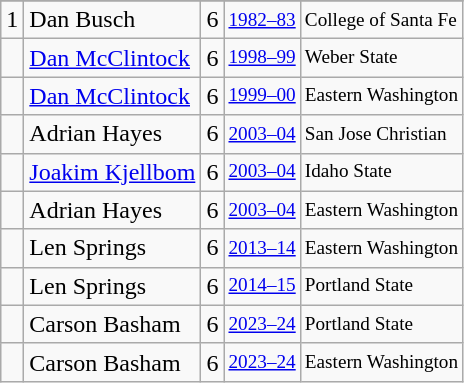<table class="wikitable">
<tr>
</tr>
<tr>
<td>1</td>
<td>Dan Busch</td>
<td>6</td>
<td style="font-size:80%;"><a href='#'>1982–83</a></td>
<td style="font-size:80%;">College of Santa Fe</td>
</tr>
<tr>
<td></td>
<td><a href='#'>Dan McClintock</a></td>
<td>6</td>
<td style="font-size:80%;"><a href='#'>1998–99</a></td>
<td style="font-size:80%;">Weber State</td>
</tr>
<tr>
<td></td>
<td><a href='#'>Dan McClintock</a></td>
<td>6</td>
<td style="font-size:80%;"><a href='#'>1999–00</a></td>
<td style="font-size:80%;">Eastern Washington</td>
</tr>
<tr>
<td></td>
<td>Adrian Hayes</td>
<td>6</td>
<td style="font-size:80%;"><a href='#'>2003–04</a></td>
<td style="font-size:80%;">San Jose Christian</td>
</tr>
<tr>
<td></td>
<td><a href='#'>Joakim Kjellbom</a></td>
<td>6</td>
<td style="font-size:80%;"><a href='#'>2003–04</a></td>
<td style="font-size:80%;">Idaho State</td>
</tr>
<tr>
<td></td>
<td>Adrian Hayes</td>
<td>6</td>
<td style="font-size:80%;"><a href='#'>2003–04</a></td>
<td style="font-size:80%;">Eastern Washington</td>
</tr>
<tr>
<td></td>
<td>Len Springs</td>
<td>6</td>
<td style="font-size:80%;"><a href='#'>2013–14</a></td>
<td style="font-size:80%;">Eastern Washington</td>
</tr>
<tr>
<td></td>
<td>Len Springs</td>
<td>6</td>
<td style="font-size:80%;"><a href='#'>2014–15</a></td>
<td style="font-size:80%;">Portland State</td>
</tr>
<tr>
<td></td>
<td>Carson Basham</td>
<td>6</td>
<td style="font-size:80%;"><a href='#'>2023–24</a></td>
<td style="font-size:80%;">Portland State</td>
</tr>
<tr>
<td></td>
<td>Carson Basham</td>
<td>6</td>
<td style="font-size:80%;"><a href='#'>2023–24</a></td>
<td style="font-size:80%;">Eastern Washington</td>
</tr>
</table>
